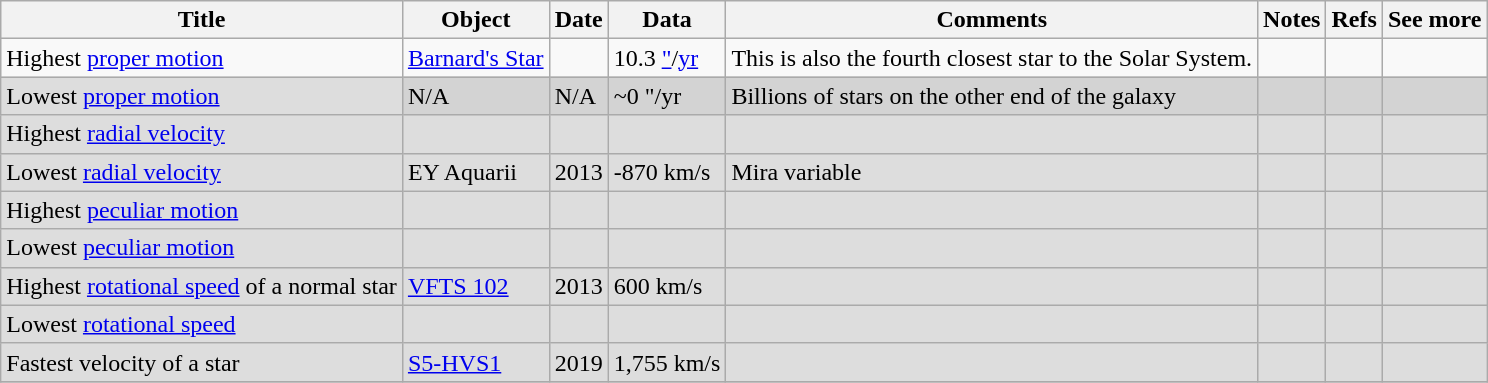<table class="wikitable" border="1">
<tr>
<th>Title</th>
<th>Object</th>
<th>Date</th>
<th>Data</th>
<th>Comments</th>
<th>Notes</th>
<th>Refs</th>
<th>See more</th>
</tr>
<tr>
<td>Highest <a href='#'>proper motion</a></td>
<td><a href='#'>Barnard's Star</a></td>
<td></td>
<td>10.3 <a href='#'>"</a>/<a href='#'>yr</a></td>
<td>This is also the fourth closest star to the Solar System.</td>
<td></td>
<td></td>
<td></td>
</tr>
<tr bgcolor=#dddddd>
<td>Lowest <a href='#'>proper motion</a></td>
<td style="background:lightgray;">N/A</td>
<td style="background:lightgray;">N/A</td>
<td style="background:lightgray;">~0 "/yr</td>
<td style="background:lightgray;">Billions of stars on the other end of the galaxy</td>
<td style="background:lightgray;"></td>
<td style="background:lightgray;"></td>
<td style="background:lightgray;"></td>
</tr>
<tr bgcolor=#dddddd>
<td>Highest <a href='#'>radial velocity</a></td>
<td></td>
<td></td>
<td></td>
<td></td>
<td></td>
<td></td>
<td></td>
</tr>
<tr bgcolor=#dddddd>
<td>Lowest <a href='#'>radial velocity</a></td>
<td>EY Aquarii</td>
<td>2013</td>
<td>-870 km/s</td>
<td>Mira variable</td>
<td></td>
<td></td>
<td></td>
</tr>
<tr bgcolor=#dddddd>
<td>Highest <a href='#'>peculiar motion</a></td>
<td></td>
<td></td>
<td></td>
<td></td>
<td></td>
<td></td>
<td></td>
</tr>
<tr bgcolor=#dddddd>
<td>Lowest <a href='#'>peculiar motion</a></td>
<td></td>
<td></td>
<td></td>
<td></td>
<td></td>
<td></td>
<td></td>
</tr>
<tr bgcolor=#dddddd>
<td>Highest <a href='#'>rotational speed</a> of a normal star</td>
<td><a href='#'>VFTS 102</a></td>
<td>2013</td>
<td>600 km/s</td>
<td></td>
<td></td>
<td></td>
<td></td>
</tr>
<tr bgcolor=#dddddd>
<td>Lowest <a href='#'>rotational speed</a></td>
<td></td>
<td></td>
<td></td>
<td></td>
<td></td>
<td></td>
<td></td>
</tr>
<tr bgcolor=#dddddd>
<td>Fastest velocity of a star</td>
<td><a href='#'>S5-HVS1</a></td>
<td>2019</td>
<td>1,755 km/s</td>
<td></td>
<td></td>
<td></td>
<td></td>
</tr>
<tr>
</tr>
</table>
